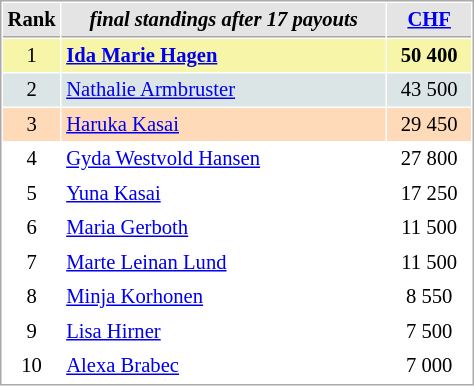<table cellspacing="1" cellpadding="3" style="border:1px solid #AAAAAA;font-size:86%">
<tr style="background-color: #E4E4E4;">
<th style="border-bottom:1px solid #AAAAAA; width: 10px;">Rank</th>
<th style="border-bottom:1px solid #AAAAAA; width: 210px;"><em>final standings after 17 payouts</em></th>
<th style="border-bottom:1px solid #AAAAAA; width: 50px;"><a href='#'>CHF</a></th>
</tr>
<tr style="background:#f7f6a8;">
<td align=center>1</td>
<td> <strong><a href='#'>Ida Marie Hagen</a></strong></td>
<td align=center><strong>50 400</strong></td>
</tr>
<tr style="background:#dce5e5;">
<td align=center>2</td>
<td> <a href='#'>Nathalie Armbruster</a></td>
<td align=center>43 500</td>
</tr>
<tr style="background:#ffdab9;">
<td align=center>3</td>
<td> <a href='#'>Haruka Kasai</a></td>
<td align=center>29 450</td>
</tr>
<tr>
<td align=center>4</td>
<td> <a href='#'>Gyda Westvold Hansen</a></td>
<td align=center>27 800</td>
</tr>
<tr>
<td align=center>5</td>
<td> <a href='#'>Yuna Kasai</a></td>
<td align=center>17 250</td>
</tr>
<tr>
<td align=center>6</td>
<td> <a href='#'>Maria Gerboth</a></td>
<td align=center>11 500</td>
</tr>
<tr>
<td align=center>7</td>
<td> <a href='#'>Marte Leinan Lund</a></td>
<td align=center>11 500</td>
</tr>
<tr>
<td align=center>8</td>
<td> <a href='#'>Minja Korhonen</a></td>
<td align=center>8 550</td>
</tr>
<tr>
<td align=center>9</td>
<td> <a href='#'>Lisa Hirner</a></td>
<td align=center>7 500</td>
</tr>
<tr>
<td align=center>10</td>
<td> <a href='#'>Alexa Brabec</a></td>
<td align=center>7 000</td>
</tr>
</table>
